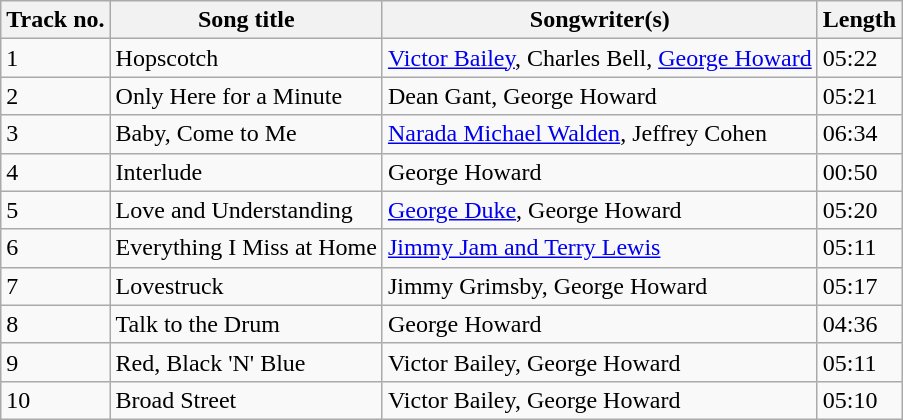<table class="wikitable">
<tr>
<th>Track no.</th>
<th>Song title</th>
<th>Songwriter(s)</th>
<th>Length</th>
</tr>
<tr>
<td>1</td>
<td>Hopscotch</td>
<td><a href='#'>Victor Bailey</a>, Charles Bell, <a href='#'>George Howard</a></td>
<td>05:22</td>
</tr>
<tr>
<td>2</td>
<td>Only Here for a Minute</td>
<td>Dean Gant, George Howard</td>
<td>05:21</td>
</tr>
<tr>
<td>3</td>
<td>Baby, Come to Me</td>
<td><a href='#'>Narada Michael Walden</a>, Jeffrey Cohen</td>
<td>06:34</td>
</tr>
<tr>
<td>4</td>
<td>Interlude</td>
<td>George Howard</td>
<td>00:50</td>
</tr>
<tr>
<td>5</td>
<td>Love and Understanding</td>
<td><a href='#'>George Duke</a>, George Howard</td>
<td>05:20</td>
</tr>
<tr>
<td>6</td>
<td>Everything I Miss at Home</td>
<td><a href='#'>Jimmy Jam and Terry Lewis</a></td>
<td>05:11</td>
</tr>
<tr>
<td>7</td>
<td>Lovestruck</td>
<td>Jimmy Grimsby, George Howard</td>
<td>05:17</td>
</tr>
<tr>
<td>8</td>
<td>Talk to the Drum</td>
<td>George Howard</td>
<td>04:36</td>
</tr>
<tr>
<td>9</td>
<td>Red, Black 'N' Blue</td>
<td>Victor Bailey, George Howard</td>
<td>05:11</td>
</tr>
<tr>
<td>10</td>
<td>Broad Street</td>
<td>Victor Bailey, George Howard</td>
<td>05:10</td>
</tr>
</table>
